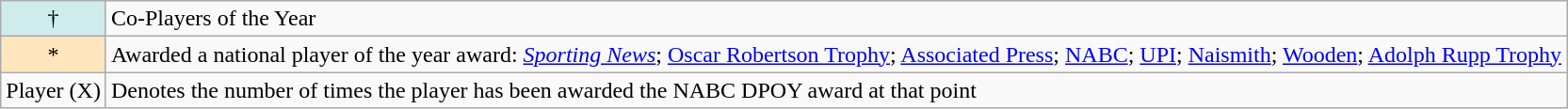<table class="wikitable">
<tr>
<td style="background:#cfecec;" align="center">†</td>
<td>Co-Players of the Year</td>
</tr>
<tr>
<td style="background-color:#FFE6BD" align="center">*</td>
<td>Awarded a national player of the year award: <em><a href='#'>Sporting News</a></em>; <a href='#'>Oscar Robertson Trophy</a>; <a href='#'>Associated Press</a>; <a href='#'>NABC</a>; <a href='#'>UPI</a>; <a href='#'>Naismith</a>; <a href='#'>Wooden</a>; <a href='#'>Adolph Rupp Trophy</a></td>
</tr>
<tr>
<td>Player (X)</td>
<td>Denotes the number of times the player has been awarded the NABC DPOY award at that point</td>
</tr>
</table>
